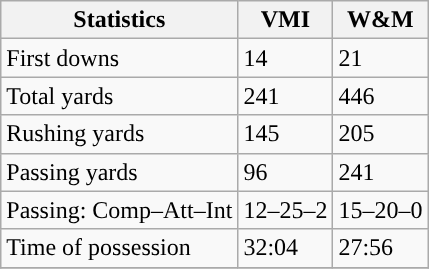<table class="wikitable" style="float: left;">
<tr>
<th>Statistics</th>
<th>VMI</th>
<th>W&M</th>
</tr>
<tr>
<td>First downs</td>
<td>14</td>
<td>21</td>
</tr>
<tr>
<td>Total yards</td>
<td>241</td>
<td>446</td>
</tr>
<tr>
<td>Rushing yards</td>
<td>145</td>
<td>205</td>
</tr>
<tr>
<td>Passing yards</td>
<td>96</td>
<td>241</td>
</tr>
<tr>
<td>Passing: Comp–Att–Int</td>
<td>12–25–2</td>
<td>15–20–0</td>
</tr>
<tr>
<td>Time of possession</td>
<td>32:04</td>
<td>27:56</td>
</tr>
<tr>
</tr>
</table>
